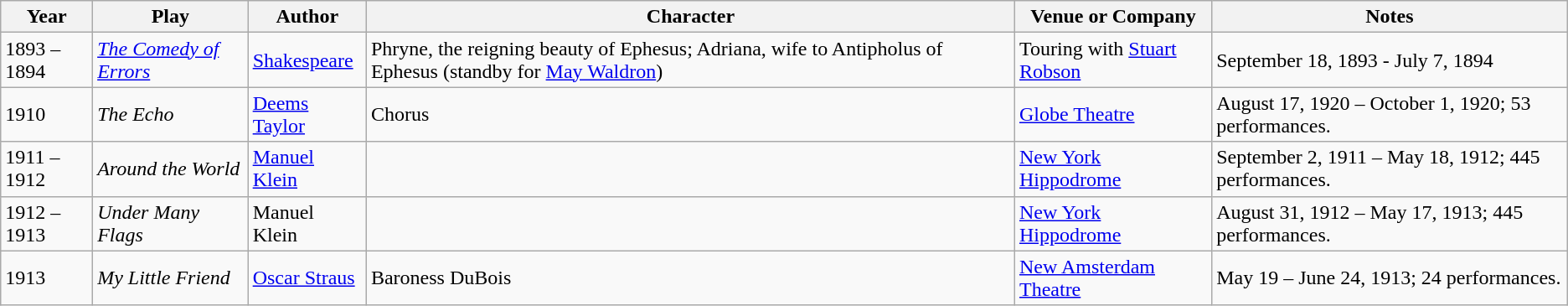<table class="wikitable sortable">
<tr>
<th>Year</th>
<th>Play</th>
<th>Author</th>
<th>Character</th>
<th>Venue or Company</th>
<th class="unsortable">Notes</th>
</tr>
<tr>
<td>1893 – 1894</td>
<td><em><a href='#'>The Comedy of Errors</a></em></td>
<td><a href='#'>Shakespeare</a></td>
<td>Phryne, the reigning beauty of Ephesus; Adriana, wife to Antipholus of Ephesus (standby for <a href='#'>May Waldron</a>)</td>
<td>Touring with <a href='#'>Stuart Robson</a></td>
<td>September 18, 1893 - July 7, 1894</td>
</tr>
<tr>
<td>1910</td>
<td><em>The Echo</em></td>
<td><a href='#'>Deems Taylor</a></td>
<td>Chorus</td>
<td><a href='#'>Globe Theatre</a></td>
<td>August 17, 1920 – October 1, 1920; 53 performances.</td>
</tr>
<tr>
<td>1911 – 1912</td>
<td><em>Around the World</em></td>
<td><a href='#'>Manuel Klein</a></td>
<td></td>
<td><a href='#'>New York Hippodrome</a></td>
<td>September 2, 1911 – May 18, 1912; 445 performances.</td>
</tr>
<tr>
<td>1912 – 1913</td>
<td><em>Under Many Flags</em></td>
<td>Manuel Klein</td>
<td></td>
<td><a href='#'>New York Hippodrome</a></td>
<td>August 31, 1912 – May 17, 1913; 445 performances.</td>
</tr>
<tr>
<td>1913</td>
<td><em>My Little Friend</em></td>
<td><a href='#'>Oscar Straus</a></td>
<td>Baroness DuBois</td>
<td><a href='#'>New Amsterdam Theatre</a></td>
<td>May 19 – June 24, 1913; 24 performances.</td>
</tr>
</table>
